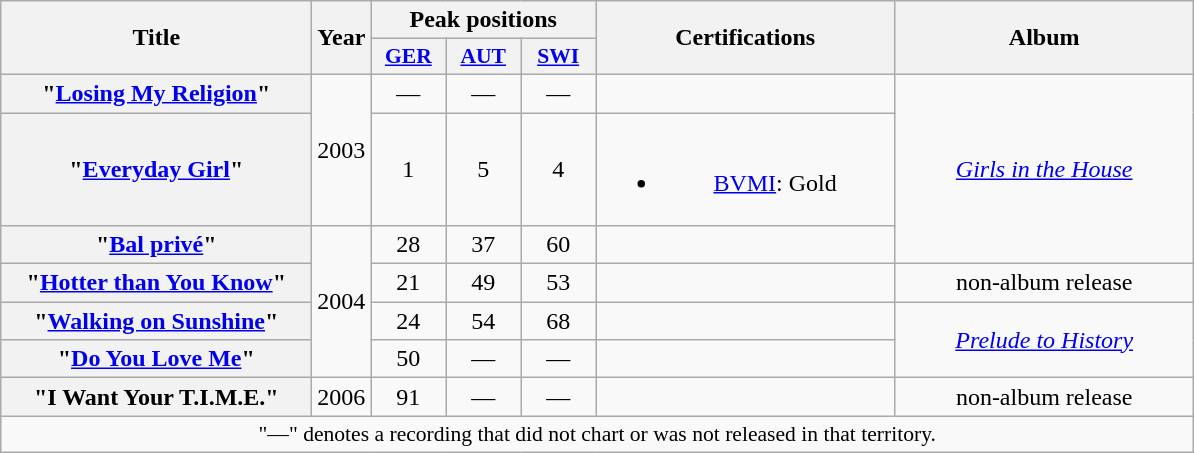<table class="wikitable plainrowheaders" style="text-align:center;">
<tr>
<th <style="text-align:center" rowspan="2" width="200">Title</th>
<th <style="text-align:center" rowspan="2" width="10">Year</th>
<th <style="text-align:center" colspan="3" width="20">Peak positions</th>
<th <style="text-align:center" rowspan="2" style="width:12em;">Certifications</th>
<th <style="text-align:center" rowspan="2" style="width:12em;">Album</th>
</tr>
<tr>
<th scope="col" style="width:3em;font-size:90%;"><a href='#'>GER</a><br></th>
<th scope="col" style="width:3em;font-size:90%;"><a href='#'>AUT</a><br></th>
<th scope="col" style="width:3em;font-size:90%;"><a href='#'>SWI</a><br></th>
</tr>
<tr>
<th scope="row">"<a href='#'>Losing My Religion</a>"</th>
<td rowspan="2">2003</td>
<td>—</td>
<td>—</td>
<td>—</td>
<td></td>
<td rowspan="3"><em><a href='#'>Girls in the House</a></em></td>
</tr>
<tr>
<th scope="row">"<a href='#'>Everyday Girl</a>"</th>
<td>1</td>
<td>5</td>
<td>4</td>
<td><br><ul><li><a href='#'>BVMI</a>: Gold</li></ul></td>
</tr>
<tr>
<th scope="row">"<a href='#'>Bal privé</a>"</th>
<td rowspan="4">2004</td>
<td>28</td>
<td>37</td>
<td>60</td>
<td></td>
</tr>
<tr>
<th scope="row">"<a href='#'>Hotter than You Know</a>"</th>
<td>21</td>
<td>49</td>
<td>53</td>
<td></td>
<td>non-album release</td>
</tr>
<tr>
<th scope="row">"<a href='#'>Walking on Sunshine</a>"</th>
<td>24</td>
<td>54</td>
<td>68</td>
<td></td>
<td rowspan="2"><em><a href='#'>Prelude to History</a></em></td>
</tr>
<tr>
<th scope="row">"<a href='#'>Do You Love Me</a>"</th>
<td>50</td>
<td>—</td>
<td>—</td>
<td></td>
</tr>
<tr>
<th scope="row">"I Want Your T.I.M.E."</th>
<td rowspan="1">2006</td>
<td>91</td>
<td>—</td>
<td>—</td>
<td></td>
<td rowspan="1">non-album release</td>
</tr>
<tr>
<td colspan="10" style="font-size:90%">"—" denotes a recording that did not chart or was not released in that territory.</td>
</tr>
</table>
